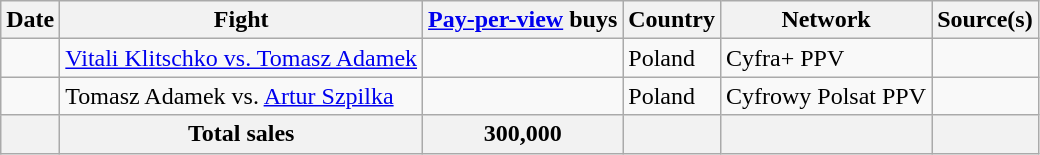<table class="wikitable">
<tr>
<th>Date</th>
<th>Fight</th>
<th><a href='#'>Pay-per-view</a> buys</th>
<th>Country</th>
<th>Network</th>
<th>Source(s)</th>
</tr>
<tr>
<td></td>
<td><a href='#'>Vitali Klitschko vs. Tomasz Adamek</a></td>
<td></td>
<td>Poland</td>
<td>Cyfra+ PPV</td>
<td></td>
</tr>
<tr>
<td></td>
<td>Tomasz Adamek vs. <a href='#'>Artur Szpilka</a></td>
<td></td>
<td>Poland</td>
<td>Cyfrowy Polsat PPV</td>
<td></td>
</tr>
<tr>
<th></th>
<th>Total sales</th>
<th>300,000</th>
<th></th>
<th></th>
<th></th>
</tr>
</table>
